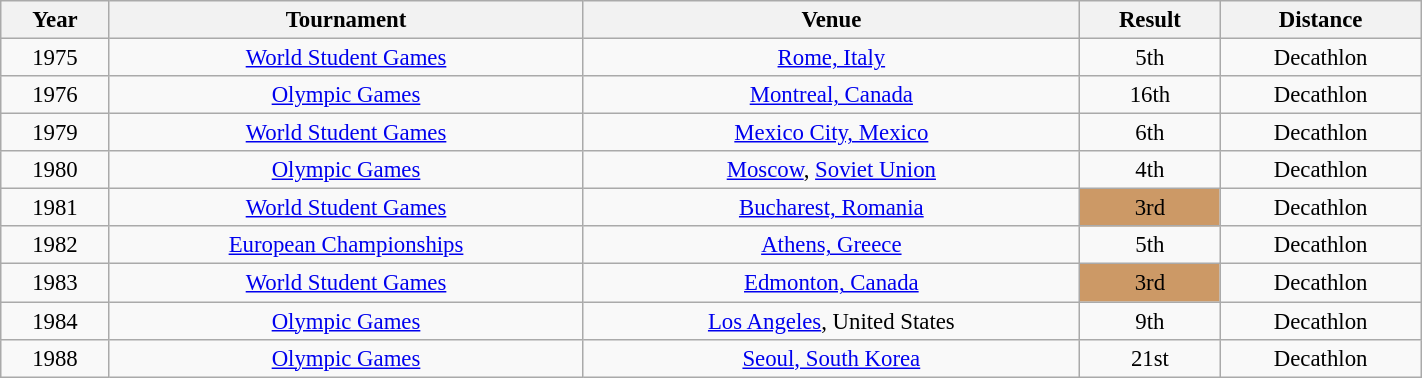<table class="wikitable" style=" text-align:center; font-size:95%;" width="75%">
<tr>
<th>Year</th>
<th>Tournament</th>
<th>Venue</th>
<th>Result</th>
<th>Distance</th>
</tr>
<tr>
<td>1975</td>
<td><a href='#'>World Student Games</a></td>
<td><a href='#'>Rome, Italy</a></td>
<td align="center">5th</td>
<td>Decathlon</td>
</tr>
<tr>
<td>1976</td>
<td><a href='#'>Olympic Games</a></td>
<td><a href='#'>Montreal, Canada</a></td>
<td align="center">16th</td>
<td>Decathlon</td>
</tr>
<tr>
<td>1979</td>
<td><a href='#'>World Student Games</a></td>
<td><a href='#'>Mexico City, Mexico</a></td>
<td align="center">6th</td>
<td>Decathlon</td>
</tr>
<tr>
<td>1980</td>
<td><a href='#'>Olympic Games</a></td>
<td><a href='#'>Moscow</a>, <a href='#'>Soviet Union</a></td>
<td align="center">4th</td>
<td>Decathlon</td>
</tr>
<tr>
<td>1981</td>
<td><a href='#'>World Student Games</a></td>
<td><a href='#'>Bucharest, Romania</a></td>
<td bgcolor="cc9966" align="center">3rd</td>
<td>Decathlon</td>
</tr>
<tr>
<td>1982</td>
<td><a href='#'>European Championships</a></td>
<td><a href='#'>Athens, Greece</a></td>
<td align="center">5th</td>
<td>Decathlon</td>
</tr>
<tr>
<td>1983</td>
<td><a href='#'>World Student Games</a></td>
<td><a href='#'>Edmonton, Canada</a></td>
<td bgcolor="cc9966" align="center">3rd</td>
<td>Decathlon</td>
</tr>
<tr>
<td>1984</td>
<td><a href='#'>Olympic Games</a></td>
<td><a href='#'>Los Angeles</a>, United States</td>
<td align="center">9th</td>
<td>Decathlon</td>
</tr>
<tr>
<td>1988</td>
<td><a href='#'>Olympic Games</a></td>
<td><a href='#'>Seoul, South Korea</a></td>
<td align="center">21st</td>
<td>Decathlon</td>
</tr>
</table>
